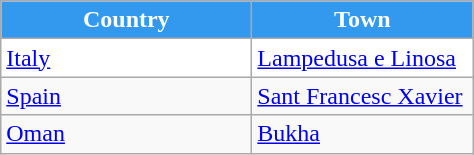<table class="wikitable" "text-align:left;font-size:100%;"|>
<tr>
<th style="background:#39e; color:white; height:17px; width:160px;">Country</th>
<th ! style="background:#39e; color:white; width:140px;">Town</th>
</tr>
<tr style="color:black; background:white;">
<td ! !> <a href='#'>Italy</a></td>
<td ! !> <a href='#'>Lampedusa e Linosa</a></td>
</tr>
<tr>
<td ! !> <a href='#'>Spain</a></td>
<td ! !> <a href='#'>Sant Francesc Xavier</a></td>
</tr>
<tr>
<td ! !> <a href='#'>Oman</a></td>
<td ! !> <a href='#'>Bukha</a></td>
</tr>
</table>
